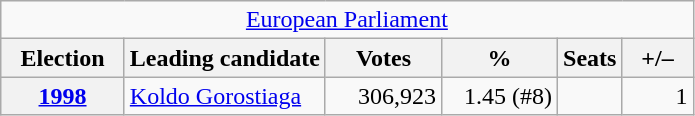<table class="wikitable" style="text-align:right;">
<tr>
<td colspan="6" align="center"><a href='#'>European Parliament</a></td>
</tr>
<tr>
<th width="75">Election</th>
<th>Leading candidate</th>
<th width="70">Votes</th>
<th width="70">%</th>
<th>Seats</th>
<th width="40">+/–</th>
</tr>
<tr>
<th><a href='#'>1998</a></th>
<td align="left"><a href='#'>Koldo Gorostiaga</a></td>
<td>306,923</td>
<td>1.45 (#8)</td>
<td></td>
<td>1</td>
</tr>
</table>
